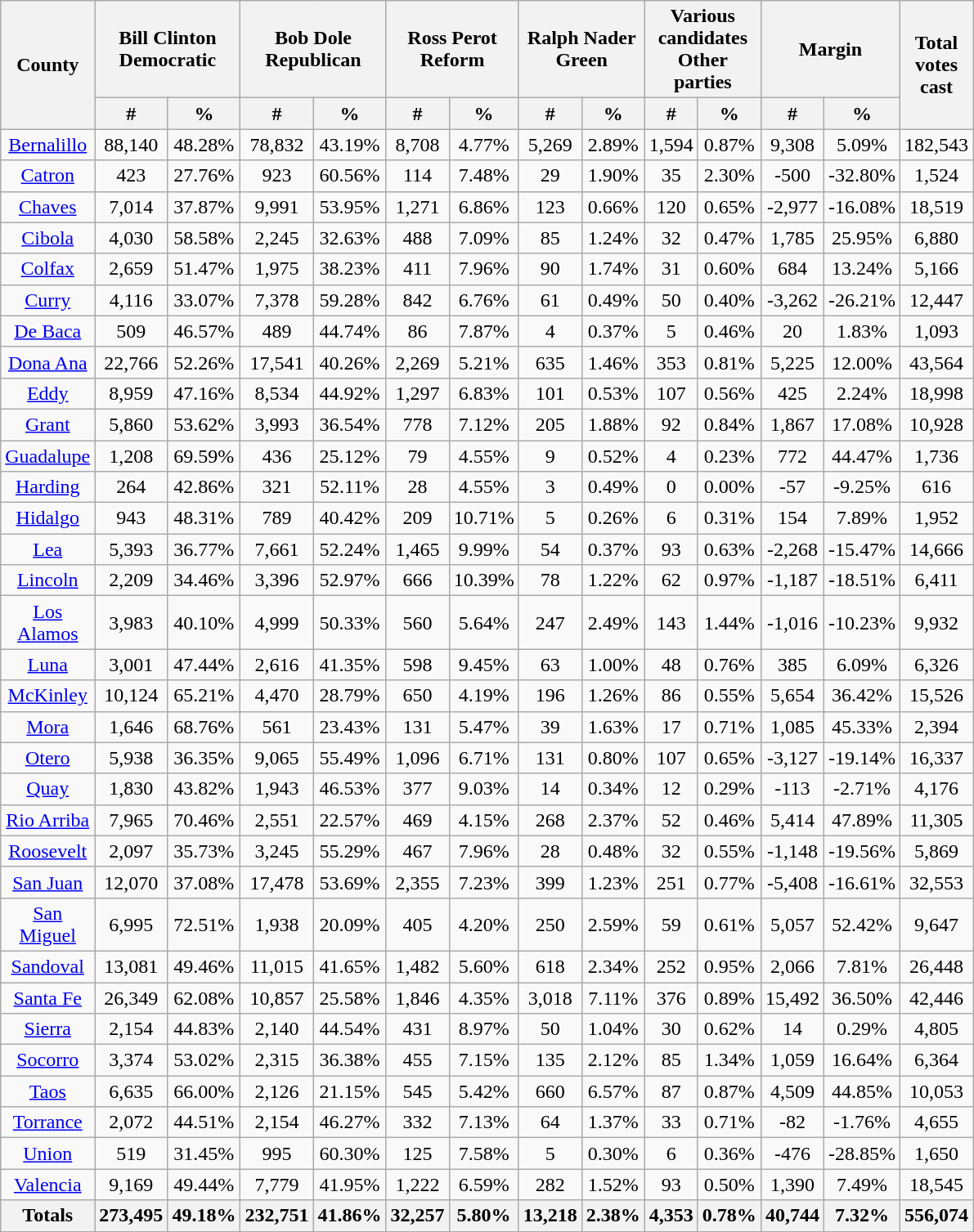<table width="60%"  class="wikitable sortable" style="text-align:center">
<tr>
<th style="text-align:center;" rowspan="2">County</th>
<th style="text-align:center;" colspan="2">Bill Clinton<br>Democratic</th>
<th style="text-align:center;" colspan="2">Bob Dole<br>Republican</th>
<th style="text-align:center;" colspan="2">Ross Perot<br>Reform</th>
<th style="text-align:center;" colspan="2">Ralph Nader<br>Green</th>
<th style="text-align:center;" colspan="2">Various candidates<br>Other parties</th>
<th style="text-align:center;" colspan="2">Margin</th>
<th style="text-align:center;" rowspan="2">Total votes cast</th>
</tr>
<tr>
<th style="text-align:center;" data-sort-type="number">#</th>
<th style="text-align:center;" data-sort-type="number">%</th>
<th style="text-align:center;" data-sort-type="number">#</th>
<th style="text-align:center;" data-sort-type="number">%</th>
<th style="text-align:center;" data-sort-type="number">#</th>
<th style="text-align:center;" data-sort-type="number">%</th>
<th style="text-align:center;" data-sort-type="number">#</th>
<th style="text-align:center;" data-sort-type="number">%</th>
<th style="text-align:center;" data-sort-type="number">#</th>
<th style="text-align:center;" data-sort-type="number">%</th>
<th style="text-align:center;" data-sort-type="number">#</th>
<th style="text-align:center;" data-sort-type="number">%</th>
</tr>
<tr style="text-align:center;">
<td><a href='#'>Bernalillo</a></td>
<td>88,140</td>
<td>48.28%</td>
<td>78,832</td>
<td>43.19%</td>
<td>8,708</td>
<td>4.77%</td>
<td>5,269</td>
<td>2.89%</td>
<td>1,594</td>
<td>0.87%</td>
<td>9,308</td>
<td>5.09%</td>
<td>182,543</td>
</tr>
<tr style="text-align:center;">
<td><a href='#'>Catron</a></td>
<td>423</td>
<td>27.76%</td>
<td>923</td>
<td>60.56%</td>
<td>114</td>
<td>7.48%</td>
<td>29</td>
<td>1.90%</td>
<td>35</td>
<td>2.30%</td>
<td>-500</td>
<td>-32.80%</td>
<td>1,524</td>
</tr>
<tr style="text-align:center;">
<td><a href='#'>Chaves</a></td>
<td>7,014</td>
<td>37.87%</td>
<td>9,991</td>
<td>53.95%</td>
<td>1,271</td>
<td>6.86%</td>
<td>123</td>
<td>0.66%</td>
<td>120</td>
<td>0.65%</td>
<td>-2,977</td>
<td>-16.08%</td>
<td>18,519</td>
</tr>
<tr style="text-align:center;">
<td><a href='#'>Cibola</a></td>
<td>4,030</td>
<td>58.58%</td>
<td>2,245</td>
<td>32.63%</td>
<td>488</td>
<td>7.09%</td>
<td>85</td>
<td>1.24%</td>
<td>32</td>
<td>0.47%</td>
<td>1,785</td>
<td>25.95%</td>
<td>6,880</td>
</tr>
<tr style="text-align:center;">
<td><a href='#'>Colfax</a></td>
<td>2,659</td>
<td>51.47%</td>
<td>1,975</td>
<td>38.23%</td>
<td>411</td>
<td>7.96%</td>
<td>90</td>
<td>1.74%</td>
<td>31</td>
<td>0.60%</td>
<td>684</td>
<td>13.24%</td>
<td>5,166</td>
</tr>
<tr style="text-align:center;">
<td><a href='#'>Curry</a></td>
<td>4,116</td>
<td>33.07%</td>
<td>7,378</td>
<td>59.28%</td>
<td>842</td>
<td>6.76%</td>
<td>61</td>
<td>0.49%</td>
<td>50</td>
<td>0.40%</td>
<td>-3,262</td>
<td>-26.21%</td>
<td>12,447</td>
</tr>
<tr style="text-align:center;">
<td><a href='#'>De Baca</a></td>
<td>509</td>
<td>46.57%</td>
<td>489</td>
<td>44.74%</td>
<td>86</td>
<td>7.87%</td>
<td>4</td>
<td>0.37%</td>
<td>5</td>
<td>0.46%</td>
<td>20</td>
<td>1.83%</td>
<td>1,093</td>
</tr>
<tr style="text-align:center;">
<td><a href='#'>Dona Ana</a></td>
<td>22,766</td>
<td>52.26%</td>
<td>17,541</td>
<td>40.26%</td>
<td>2,269</td>
<td>5.21%</td>
<td>635</td>
<td>1.46%</td>
<td>353</td>
<td>0.81%</td>
<td>5,225</td>
<td>12.00%</td>
<td>43,564</td>
</tr>
<tr style="text-align:center;">
<td><a href='#'>Eddy</a></td>
<td>8,959</td>
<td>47.16%</td>
<td>8,534</td>
<td>44.92%</td>
<td>1,297</td>
<td>6.83%</td>
<td>101</td>
<td>0.53%</td>
<td>107</td>
<td>0.56%</td>
<td>425</td>
<td>2.24%</td>
<td>18,998</td>
</tr>
<tr style="text-align:center;">
<td><a href='#'>Grant</a></td>
<td>5,860</td>
<td>53.62%</td>
<td>3,993</td>
<td>36.54%</td>
<td>778</td>
<td>7.12%</td>
<td>205</td>
<td>1.88%</td>
<td>92</td>
<td>0.84%</td>
<td>1,867</td>
<td>17.08%</td>
<td>10,928</td>
</tr>
<tr style="text-align:center;">
<td><a href='#'>Guadalupe</a></td>
<td>1,208</td>
<td>69.59%</td>
<td>436</td>
<td>25.12%</td>
<td>79</td>
<td>4.55%</td>
<td>9</td>
<td>0.52%</td>
<td>4</td>
<td>0.23%</td>
<td>772</td>
<td>44.47%</td>
<td>1,736</td>
</tr>
<tr style="text-align:center;">
<td><a href='#'>Harding</a></td>
<td>264</td>
<td>42.86%</td>
<td>321</td>
<td>52.11%</td>
<td>28</td>
<td>4.55%</td>
<td>3</td>
<td>0.49%</td>
<td>0</td>
<td>0.00%</td>
<td>-57</td>
<td>-9.25%</td>
<td>616</td>
</tr>
<tr style="text-align:center;">
<td><a href='#'>Hidalgo</a></td>
<td>943</td>
<td>48.31%</td>
<td>789</td>
<td>40.42%</td>
<td>209</td>
<td>10.71%</td>
<td>5</td>
<td>0.26%</td>
<td>6</td>
<td>0.31%</td>
<td>154</td>
<td>7.89%</td>
<td>1,952</td>
</tr>
<tr style="text-align:center;">
<td><a href='#'>Lea</a></td>
<td>5,393</td>
<td>36.77%</td>
<td>7,661</td>
<td>52.24%</td>
<td>1,465</td>
<td>9.99%</td>
<td>54</td>
<td>0.37%</td>
<td>93</td>
<td>0.63%</td>
<td>-2,268</td>
<td>-15.47%</td>
<td>14,666</td>
</tr>
<tr style="text-align:center;">
<td><a href='#'>Lincoln</a></td>
<td>2,209</td>
<td>34.46%</td>
<td>3,396</td>
<td>52.97%</td>
<td>666</td>
<td>10.39%</td>
<td>78</td>
<td>1.22%</td>
<td>62</td>
<td>0.97%</td>
<td>-1,187</td>
<td>-18.51%</td>
<td>6,411</td>
</tr>
<tr style="text-align:center;">
<td><a href='#'>Los Alamos</a></td>
<td>3,983</td>
<td>40.10%</td>
<td>4,999</td>
<td>50.33%</td>
<td>560</td>
<td>5.64%</td>
<td>247</td>
<td>2.49%</td>
<td>143</td>
<td>1.44%</td>
<td>-1,016</td>
<td>-10.23%</td>
<td>9,932</td>
</tr>
<tr style="text-align:center;">
<td><a href='#'>Luna</a></td>
<td>3,001</td>
<td>47.44%</td>
<td>2,616</td>
<td>41.35%</td>
<td>598</td>
<td>9.45%</td>
<td>63</td>
<td>1.00%</td>
<td>48</td>
<td>0.76%</td>
<td>385</td>
<td>6.09%</td>
<td>6,326</td>
</tr>
<tr style="text-align:center;">
<td><a href='#'>McKinley</a></td>
<td>10,124</td>
<td>65.21%</td>
<td>4,470</td>
<td>28.79%</td>
<td>650</td>
<td>4.19%</td>
<td>196</td>
<td>1.26%</td>
<td>86</td>
<td>0.55%</td>
<td>5,654</td>
<td>36.42%</td>
<td>15,526</td>
</tr>
<tr style="text-align:center;">
<td><a href='#'>Mora</a></td>
<td>1,646</td>
<td>68.76%</td>
<td>561</td>
<td>23.43%</td>
<td>131</td>
<td>5.47%</td>
<td>39</td>
<td>1.63%</td>
<td>17</td>
<td>0.71%</td>
<td>1,085</td>
<td>45.33%</td>
<td>2,394</td>
</tr>
<tr style="text-align:center;">
<td><a href='#'>Otero</a></td>
<td>5,938</td>
<td>36.35%</td>
<td>9,065</td>
<td>55.49%</td>
<td>1,096</td>
<td>6.71%</td>
<td>131</td>
<td>0.80%</td>
<td>107</td>
<td>0.65%</td>
<td>-3,127</td>
<td>-19.14%</td>
<td>16,337</td>
</tr>
<tr style="text-align:center;">
<td><a href='#'>Quay</a></td>
<td>1,830</td>
<td>43.82%</td>
<td>1,943</td>
<td>46.53%</td>
<td>377</td>
<td>9.03%</td>
<td>14</td>
<td>0.34%</td>
<td>12</td>
<td>0.29%</td>
<td>-113</td>
<td>-2.71%</td>
<td>4,176</td>
</tr>
<tr style="text-align:center;">
<td><a href='#'>Rio Arriba</a></td>
<td>7,965</td>
<td>70.46%</td>
<td>2,551</td>
<td>22.57%</td>
<td>469</td>
<td>4.15%</td>
<td>268</td>
<td>2.37%</td>
<td>52</td>
<td>0.46%</td>
<td>5,414</td>
<td>47.89%</td>
<td>11,305</td>
</tr>
<tr style="text-align:center;">
<td><a href='#'>Roosevelt</a></td>
<td>2,097</td>
<td>35.73%</td>
<td>3,245</td>
<td>55.29%</td>
<td>467</td>
<td>7.96%</td>
<td>28</td>
<td>0.48%</td>
<td>32</td>
<td>0.55%</td>
<td>-1,148</td>
<td>-19.56%</td>
<td>5,869</td>
</tr>
<tr style="text-align:center;">
<td><a href='#'>San Juan</a></td>
<td>12,070</td>
<td>37.08%</td>
<td>17,478</td>
<td>53.69%</td>
<td>2,355</td>
<td>7.23%</td>
<td>399</td>
<td>1.23%</td>
<td>251</td>
<td>0.77%</td>
<td>-5,408</td>
<td>-16.61%</td>
<td>32,553</td>
</tr>
<tr style="text-align:center;">
<td><a href='#'>San Miguel</a></td>
<td>6,995</td>
<td>72.51%</td>
<td>1,938</td>
<td>20.09%</td>
<td>405</td>
<td>4.20%</td>
<td>250</td>
<td>2.59%</td>
<td>59</td>
<td>0.61%</td>
<td>5,057</td>
<td>52.42%</td>
<td>9,647</td>
</tr>
<tr style="text-align:center;">
<td><a href='#'>Sandoval</a></td>
<td>13,081</td>
<td>49.46%</td>
<td>11,015</td>
<td>41.65%</td>
<td>1,482</td>
<td>5.60%</td>
<td>618</td>
<td>2.34%</td>
<td>252</td>
<td>0.95%</td>
<td>2,066</td>
<td>7.81%</td>
<td>26,448</td>
</tr>
<tr style="text-align:center;">
<td><a href='#'>Santa Fe</a></td>
<td>26,349</td>
<td>62.08%</td>
<td>10,857</td>
<td>25.58%</td>
<td>1,846</td>
<td>4.35%</td>
<td>3,018</td>
<td>7.11%</td>
<td>376</td>
<td>0.89%</td>
<td>15,492</td>
<td>36.50%</td>
<td>42,446</td>
</tr>
<tr style="text-align:center;">
<td><a href='#'>Sierra</a></td>
<td>2,154</td>
<td>44.83%</td>
<td>2,140</td>
<td>44.54%</td>
<td>431</td>
<td>8.97%</td>
<td>50</td>
<td>1.04%</td>
<td>30</td>
<td>0.62%</td>
<td>14</td>
<td>0.29%</td>
<td>4,805</td>
</tr>
<tr style="text-align:center;">
<td><a href='#'>Socorro</a></td>
<td>3,374</td>
<td>53.02%</td>
<td>2,315</td>
<td>36.38%</td>
<td>455</td>
<td>7.15%</td>
<td>135</td>
<td>2.12%</td>
<td>85</td>
<td>1.34%</td>
<td>1,059</td>
<td>16.64%</td>
<td>6,364</td>
</tr>
<tr style="text-align:center;">
<td><a href='#'>Taos</a></td>
<td>6,635</td>
<td>66.00%</td>
<td>2,126</td>
<td>21.15%</td>
<td>545</td>
<td>5.42%</td>
<td>660</td>
<td>6.57%</td>
<td>87</td>
<td>0.87%</td>
<td>4,509</td>
<td>44.85%</td>
<td>10,053</td>
</tr>
<tr style="text-align:center;">
<td><a href='#'>Torrance</a></td>
<td>2,072</td>
<td>44.51%</td>
<td>2,154</td>
<td>46.27%</td>
<td>332</td>
<td>7.13%</td>
<td>64</td>
<td>1.37%</td>
<td>33</td>
<td>0.71%</td>
<td>-82</td>
<td>-1.76%</td>
<td>4,655</td>
</tr>
<tr style="text-align:center;">
<td><a href='#'>Union</a></td>
<td>519</td>
<td>31.45%</td>
<td>995</td>
<td>60.30%</td>
<td>125</td>
<td>7.58%</td>
<td>5</td>
<td>0.30%</td>
<td>6</td>
<td>0.36%</td>
<td>-476</td>
<td>-28.85%</td>
<td>1,650</td>
</tr>
<tr style="text-align:center;">
<td><a href='#'>Valencia</a></td>
<td>9,169</td>
<td>49.44%</td>
<td>7,779</td>
<td>41.95%</td>
<td>1,222</td>
<td>6.59%</td>
<td>282</td>
<td>1.52%</td>
<td>93</td>
<td>0.50%</td>
<td>1,390</td>
<td>7.49%</td>
<td>18,545</td>
</tr>
<tr>
<th>Totals</th>
<th>273,495</th>
<th>49.18%</th>
<th>232,751</th>
<th>41.86%</th>
<th>32,257</th>
<th>5.80%</th>
<th>13,218</th>
<th>2.38%</th>
<th>4,353</th>
<th>0.78%</th>
<th>40,744</th>
<th>7.32%</th>
<th>556,074</th>
</tr>
</table>
